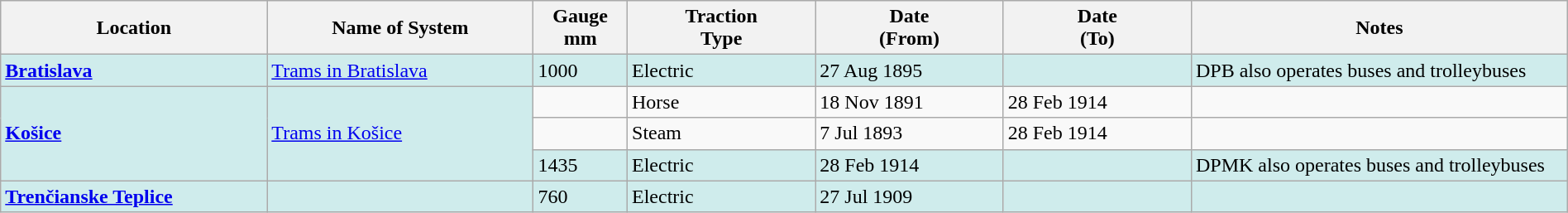<table class="wikitable sortable" width=100%>
<tr>
<th width=17%>Location</th>
<th width=17%>Name of System</th>
<th width=06%>Gauge <br>mm</th>
<th width=12%>Traction<br>Type</th>
<th width=12%>Date <br>(From)</th>
<th width=12%>Date <br>(To)</th>
<th width=30%>Notes</th>
</tr>
<tr style="background:#CFECEC">
<td><strong><a href='#'>Bratislava</a></strong></td>
<td><a href='#'>Trams in Bratislava</a></td>
<td>1000</td>
<td>Electric</td>
<td>27 Aug 1895</td>
<td> </td>
<td>DPB also operates buses and trolleybuses</td>
</tr>
<tr>
<td style="background:#CFECEC" rowspan="3"><strong><a href='#'>Košice</a></strong></td>
<td style="background:#CFECEC" rowspan="3"><a href='#'>Trams in Košice</a></td>
<td></td>
<td>Horse</td>
<td>18 Nov 1891</td>
<td>28 Feb 1914</td>
<td> </td>
</tr>
<tr>
<td></td>
<td>Steam</td>
<td>7 Jul 1893</td>
<td>28 Feb 1914</td>
<td> </td>
</tr>
<tr style="background:#CFECEC">
<td>1435</td>
<td>Electric</td>
<td>28 Feb 1914</td>
<td> </td>
<td>DPMK also operates buses and trolleybuses</td>
</tr>
<tr style="background:#CFECEC">
<td><strong><a href='#'>Trenčianske Teplice</a></strong></td>
<td> </td>
<td>760</td>
<td>Electric</td>
<td>27 Jul 1909</td>
<td> </td>
<td> </td>
</tr>
</table>
